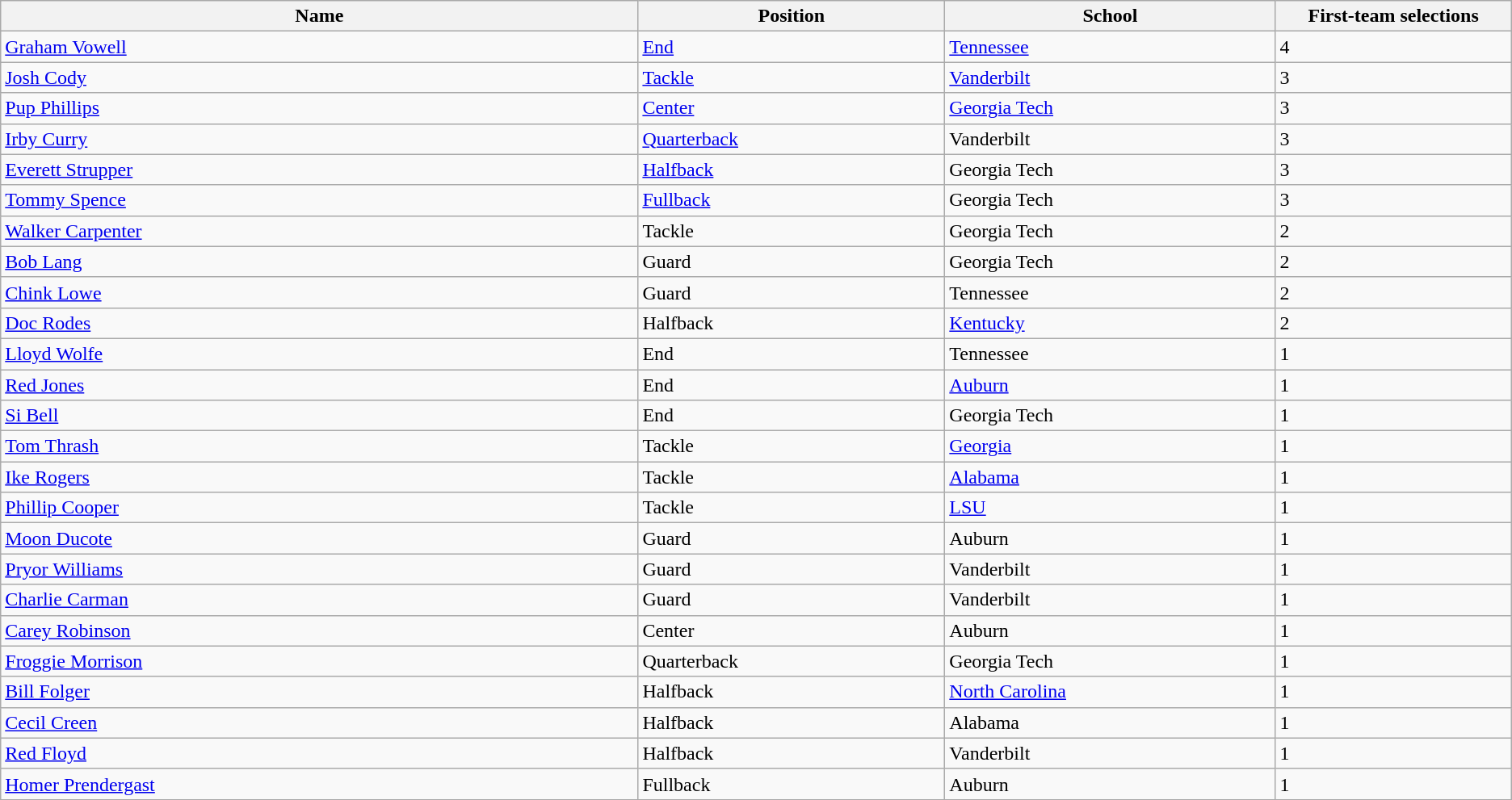<table class="wikitable sortable">
<tr>
<th bgcolor="#DDDDFF" width="27%">Name</th>
<th bgcolor="#DDDDFF" width="13%">Position</th>
<th bgcolor="#DDDDFF" width="14%">School</th>
<th bgcolor="#DDDDFF" width="10%">First-team selections</th>
</tr>
<tr align="left">
<td><a href='#'>Graham Vowell</a></td>
<td><a href='#'>End</a></td>
<td><a href='#'>Tennessee</a></td>
<td>4</td>
</tr>
<tr align="left">
<td><a href='#'>Josh Cody</a></td>
<td><a href='#'>Tackle</a></td>
<td><a href='#'>Vanderbilt</a></td>
<td>3</td>
</tr>
<tr align="left">
<td><a href='#'>Pup Phillips</a></td>
<td><a href='#'>Center</a></td>
<td><a href='#'>Georgia Tech</a></td>
<td>3</td>
</tr>
<tr align="left">
<td><a href='#'>Irby Curry</a></td>
<td><a href='#'>Quarterback</a></td>
<td>Vanderbilt</td>
<td>3</td>
</tr>
<tr align="left">
<td><a href='#'>Everett Strupper</a></td>
<td><a href='#'>Halfback</a></td>
<td>Georgia Tech</td>
<td>3</td>
</tr>
<tr align="left">
<td><a href='#'>Tommy Spence</a></td>
<td><a href='#'>Fullback</a></td>
<td>Georgia Tech</td>
<td>3</td>
</tr>
<tr align="left">
<td><a href='#'>Walker Carpenter</a></td>
<td>Tackle</td>
<td>Georgia Tech</td>
<td>2</td>
</tr>
<tr align="left">
<td><a href='#'>Bob Lang</a></td>
<td>Guard</td>
<td>Georgia Tech</td>
<td>2</td>
</tr>
<tr align="left">
<td><a href='#'>Chink Lowe</a></td>
<td>Guard</td>
<td>Tennessee</td>
<td>2</td>
</tr>
<tr align="left">
<td><a href='#'>Doc Rodes</a></td>
<td>Halfback</td>
<td><a href='#'>Kentucky</a></td>
<td>2</td>
</tr>
<tr align="left">
<td><a href='#'>Lloyd Wolfe</a></td>
<td>End</td>
<td>Tennessee</td>
<td>1</td>
</tr>
<tr align="left">
<td><a href='#'>Red Jones</a></td>
<td>End</td>
<td><a href='#'>Auburn</a></td>
<td>1</td>
</tr>
<tr align="left">
<td><a href='#'>Si Bell</a></td>
<td>End</td>
<td>Georgia Tech</td>
<td>1</td>
</tr>
<tr align="left">
<td><a href='#'>Tom Thrash</a></td>
<td>Tackle</td>
<td><a href='#'>Georgia</a></td>
<td>1</td>
</tr>
<tr align="left">
<td><a href='#'>Ike Rogers</a></td>
<td>Tackle</td>
<td><a href='#'>Alabama</a></td>
<td>1</td>
</tr>
<tr align="left">
<td><a href='#'>Phillip Cooper</a></td>
<td>Tackle</td>
<td><a href='#'>LSU</a></td>
<td>1</td>
</tr>
<tr align="left">
<td><a href='#'>Moon Ducote</a></td>
<td>Guard</td>
<td>Auburn</td>
<td>1</td>
</tr>
<tr align="left">
<td><a href='#'>Pryor Williams</a></td>
<td>Guard</td>
<td>Vanderbilt</td>
<td>1</td>
</tr>
<tr align="left">
<td><a href='#'>Charlie Carman</a></td>
<td>Guard</td>
<td>Vanderbilt</td>
<td>1</td>
</tr>
<tr align="left">
<td><a href='#'>Carey Robinson</a></td>
<td>Center</td>
<td>Auburn</td>
<td>1</td>
</tr>
<tr align="left">
<td><a href='#'>Froggie Morrison</a></td>
<td>Quarterback</td>
<td>Georgia Tech</td>
<td>1</td>
</tr>
<tr align="left">
<td><a href='#'>Bill Folger</a></td>
<td>Halfback</td>
<td><a href='#'>North Carolina</a></td>
<td>1</td>
</tr>
<tr align="left">
<td><a href='#'>Cecil Creen</a></td>
<td>Halfback</td>
<td>Alabama</td>
<td>1</td>
</tr>
<tr align="left">
<td><a href='#'>Red Floyd</a></td>
<td>Halfback</td>
<td>Vanderbilt</td>
<td>1</td>
</tr>
<tr align="left">
<td><a href='#'>Homer Prendergast</a></td>
<td>Fullback</td>
<td>Auburn</td>
<td>1</td>
</tr>
<tr align="left">
</tr>
</table>
